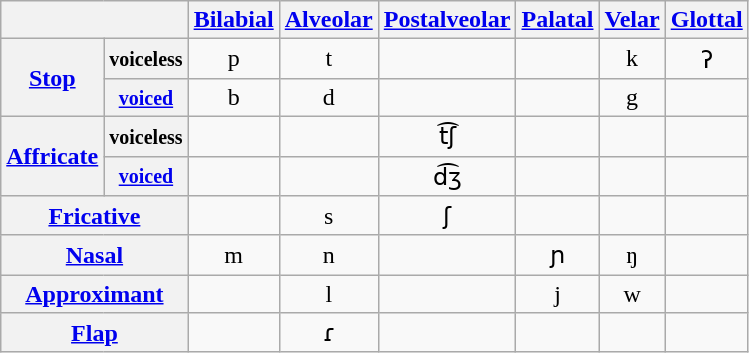<table class="wikitable" style="text-align:center">
<tr>
<th colspan="2"></th>
<th><a href='#'>Bilabial</a></th>
<th><a href='#'>Alveolar</a></th>
<th><a href='#'>Postalveolar</a></th>
<th><a href='#'>Palatal</a></th>
<th><a href='#'>Velar</a></th>
<th><a href='#'>Glottal</a></th>
</tr>
<tr>
<th rowspan="2"><a href='#'>Stop</a></th>
<th><small>voiceless</small></th>
<td>p</td>
<td>t</td>
<td></td>
<td></td>
<td>k</td>
<td>ʔ</td>
</tr>
<tr>
<th><a href='#'><small>voiced</small></a></th>
<td>b</td>
<td>d</td>
<td></td>
<td></td>
<td>g</td>
<td></td>
</tr>
<tr>
<th rowspan="2"><a href='#'>Affricate</a></th>
<th><small>voiceless</small></th>
<td></td>
<td></td>
<td>t͡ʃ</td>
<td></td>
<td></td>
<td></td>
</tr>
<tr>
<th><a href='#'><small>voiced</small></a></th>
<td></td>
<td></td>
<td>d͡ʒ</td>
<td></td>
<td></td>
<td></td>
</tr>
<tr>
<th colspan="2"><a href='#'>Fricative</a></th>
<td></td>
<td>s</td>
<td>ʃ</td>
<td></td>
<td></td>
<td></td>
</tr>
<tr>
<th colspan="2"><a href='#'>Nasal</a></th>
<td>m</td>
<td>n</td>
<td></td>
<td>ɲ</td>
<td>ŋ</td>
<td></td>
</tr>
<tr>
<th colspan="2"><a href='#'>Approximant</a></th>
<td></td>
<td>l</td>
<td></td>
<td>j</td>
<td>w</td>
<td></td>
</tr>
<tr>
<th colspan="2"><a href='#'>Flap</a></th>
<td></td>
<td>ɾ</td>
<td></td>
<td></td>
<td></td>
<td></td>
</tr>
</table>
